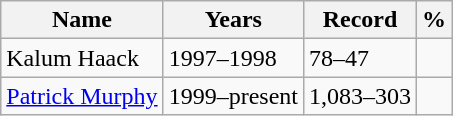<table class="wikitable">
<tr>
<th>Name</th>
<th>Years</th>
<th>Record</th>
<th>%</th>
</tr>
<tr>
<td>Kalum Haack</td>
<td>1997–1998</td>
<td>78–47</td>
<td></td>
</tr>
<tr>
<td><a href='#'>Patrick Murphy</a></td>
<td>1999–present</td>
<td>1,083–303</td>
<td></td>
</tr>
</table>
